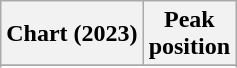<table class="wikitable sortable plainrowheaders" style="text-align:center">
<tr>
<th scope="col">Chart (2023)</th>
<th scope="col">Peak<br>position</th>
</tr>
<tr>
</tr>
<tr>
</tr>
</table>
